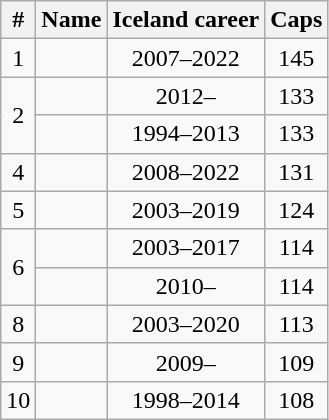<table class="wikitable sortable" style="text-align:center;">
<tr>
<th>#</th>
<th>Name</th>
<th>Iceland career</th>
<th>Caps</th>
</tr>
<tr>
<td>1</td>
<td align="left"></td>
<td>2007–2022</td>
<td>145</td>
</tr>
<tr>
<td rowspan=2>2</td>
<td align="left"><strong></strong></td>
<td>2012–</td>
<td>133</td>
</tr>
<tr>
<td align="left"></td>
<td>1994–2013</td>
<td>133</td>
</tr>
<tr>
<td>4</td>
<td align="left"></td>
<td>2008–2022</td>
<td>131</td>
</tr>
<tr>
<td>5</td>
<td align="left"></td>
<td>2003–2019</td>
<td>124</td>
</tr>
<tr>
<td rowspan=2>6</td>
<td align="left"></td>
<td>2003–2017</td>
<td>114</td>
</tr>
<tr>
<td align="left"><strong></strong></td>
<td>2010–</td>
<td>114</td>
</tr>
<tr>
<td>8</td>
<td align="left"></td>
<td>2003–2020</td>
<td>113</td>
</tr>
<tr>
<td>9</td>
<td align="left"><strong></strong></td>
<td>2009–</td>
<td>109</td>
</tr>
<tr>
<td>10</td>
<td align="left"></td>
<td>1998–2014</td>
<td>108</td>
</tr>
</table>
